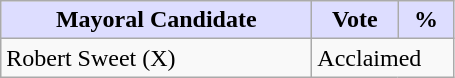<table class="wikitable">
<tr>
<th style="background:#ddf; width:200px;">Mayoral Candidate</th>
<th style="background:#ddf; width:50px;">Vote</th>
<th style="background:#ddf; width:30px;">%</th>
</tr>
<tr>
<td>Robert Sweet (X)</td>
<td colspan="2">Acclaimed</td>
</tr>
</table>
